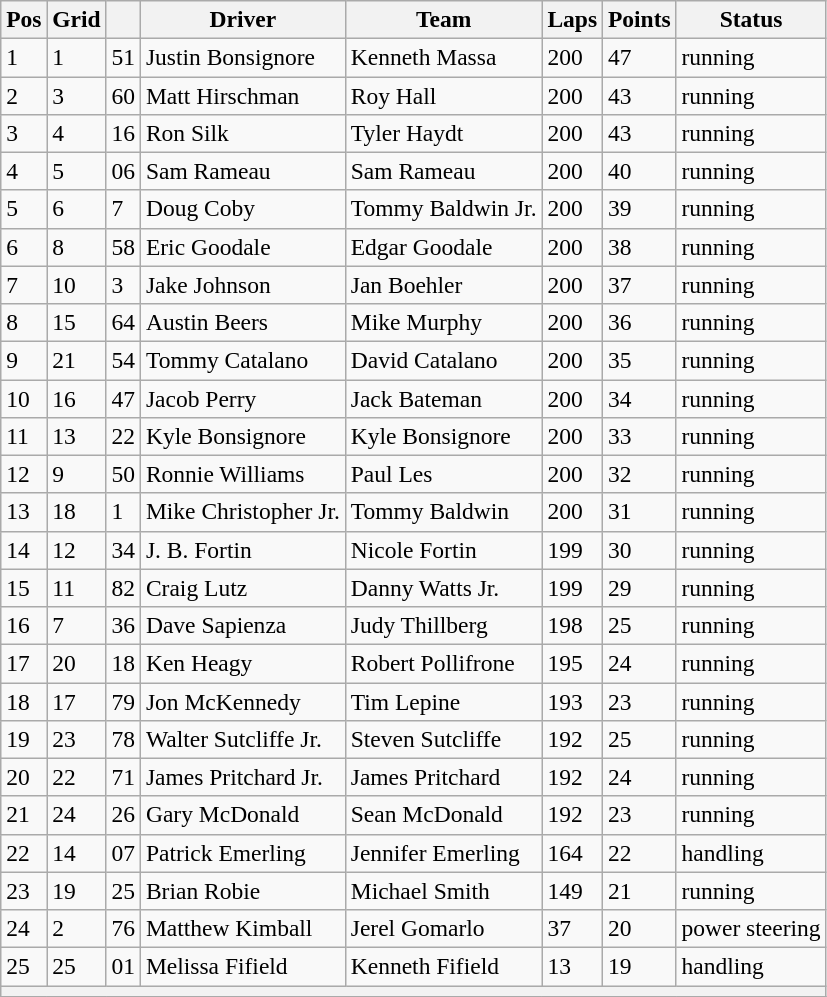<table class="wikitable" style="font-size:98%">
<tr>
<th>Pos</th>
<th>Grid</th>
<th></th>
<th>Driver</th>
<th>Team</th>
<th>Laps</th>
<th>Points</th>
<th>Status</th>
</tr>
<tr>
<td>1</td>
<td>1</td>
<td>51</td>
<td>Justin Bonsignore</td>
<td>Kenneth Massa</td>
<td>200</td>
<td>47</td>
<td>running</td>
</tr>
<tr>
<td>2</td>
<td>3</td>
<td>60</td>
<td>Matt Hirschman</td>
<td>Roy Hall</td>
<td>200</td>
<td>43</td>
<td>running</td>
</tr>
<tr>
<td>3</td>
<td>4</td>
<td>16</td>
<td>Ron Silk</td>
<td>Tyler Haydt</td>
<td>200</td>
<td>43</td>
<td>running</td>
</tr>
<tr>
<td>4</td>
<td>5</td>
<td>06</td>
<td>Sam Rameau</td>
<td>Sam Rameau</td>
<td>200</td>
<td>40</td>
<td>running</td>
</tr>
<tr>
<td>5</td>
<td>6</td>
<td>7</td>
<td>Doug Coby</td>
<td>Tommy Baldwin Jr.</td>
<td>200</td>
<td>39</td>
<td>running</td>
</tr>
<tr>
<td>6</td>
<td>8</td>
<td>58</td>
<td>Eric Goodale</td>
<td>Edgar Goodale</td>
<td>200</td>
<td>38</td>
<td>running</td>
</tr>
<tr>
<td>7</td>
<td>10</td>
<td>3</td>
<td>Jake Johnson</td>
<td>Jan Boehler</td>
<td>200</td>
<td>37</td>
<td>running</td>
</tr>
<tr>
<td>8</td>
<td>15</td>
<td>64</td>
<td>Austin Beers</td>
<td>Mike Murphy</td>
<td>200</td>
<td>36</td>
<td>running</td>
</tr>
<tr>
<td>9</td>
<td>21</td>
<td>54</td>
<td>Tommy Catalano</td>
<td>David Catalano</td>
<td>200</td>
<td>35</td>
<td>running</td>
</tr>
<tr>
<td>10</td>
<td>16</td>
<td>47</td>
<td>Jacob Perry</td>
<td>Jack Bateman</td>
<td>200</td>
<td>34</td>
<td>running</td>
</tr>
<tr>
<td>11</td>
<td>13</td>
<td>22</td>
<td>Kyle Bonsignore</td>
<td>Kyle Bonsignore</td>
<td>200</td>
<td>33</td>
<td>running</td>
</tr>
<tr>
<td>12</td>
<td>9</td>
<td>50</td>
<td>Ronnie Williams</td>
<td>Paul Les</td>
<td>200</td>
<td>32</td>
<td>running</td>
</tr>
<tr>
<td>13</td>
<td>18</td>
<td>1</td>
<td>Mike Christopher Jr.</td>
<td>Tommy Baldwin</td>
<td>200</td>
<td>31</td>
<td>running</td>
</tr>
<tr>
<td>14</td>
<td>12</td>
<td>34</td>
<td>J. B. Fortin</td>
<td>Nicole Fortin</td>
<td>199</td>
<td>30</td>
<td>running</td>
</tr>
<tr>
<td>15</td>
<td>11</td>
<td>82</td>
<td>Craig Lutz</td>
<td>Danny Watts Jr.</td>
<td>199</td>
<td>29</td>
<td>running</td>
</tr>
<tr>
<td>16</td>
<td>7</td>
<td>36</td>
<td>Dave Sapienza</td>
<td>Judy Thillberg</td>
<td>198</td>
<td>25</td>
<td>running</td>
</tr>
<tr>
<td>17</td>
<td>20</td>
<td>18</td>
<td>Ken Heagy</td>
<td>Robert Pollifrone</td>
<td>195</td>
<td>24</td>
<td>running</td>
</tr>
<tr>
<td>18</td>
<td>17</td>
<td>79</td>
<td>Jon McKennedy</td>
<td>Tim Lepine</td>
<td>193</td>
<td>23</td>
<td>running</td>
</tr>
<tr>
<td>19</td>
<td>23</td>
<td>78</td>
<td>Walter Sutcliffe Jr.</td>
<td>Steven Sutcliffe</td>
<td>192</td>
<td>25</td>
<td>running</td>
</tr>
<tr>
<td>20</td>
<td>22</td>
<td>71</td>
<td>James Pritchard Jr.</td>
<td>James Pritchard</td>
<td>192</td>
<td>24</td>
<td>running</td>
</tr>
<tr>
<td>21</td>
<td>24</td>
<td>26</td>
<td>Gary McDonald</td>
<td>Sean McDonald</td>
<td>192</td>
<td>23</td>
<td>running</td>
</tr>
<tr>
<td>22</td>
<td>14</td>
<td>07</td>
<td>Patrick Emerling</td>
<td>Jennifer Emerling</td>
<td>164</td>
<td>22</td>
<td>handling</td>
</tr>
<tr>
<td>23</td>
<td>19</td>
<td>25</td>
<td>Brian Robie</td>
<td>Michael Smith</td>
<td>149</td>
<td>21</td>
<td>running</td>
</tr>
<tr>
<td>24</td>
<td>2</td>
<td>76</td>
<td>Matthew Kimball</td>
<td>Jerel Gomarlo</td>
<td>37</td>
<td>20</td>
<td>power steering</td>
</tr>
<tr>
<td>25</td>
<td>25</td>
<td>01</td>
<td>Melissa Fifield</td>
<td>Kenneth Fifield</td>
<td>13</td>
<td>19</td>
<td>handling</td>
</tr>
<tr>
<th colspan="9"></th>
</tr>
<tr>
</tr>
</table>
